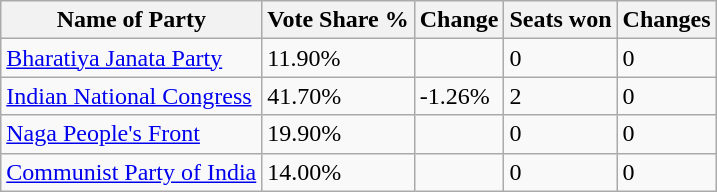<table class="wikitable sortable">
<tr>
<th>Name of Party</th>
<th>Vote Share %</th>
<th>Change</th>
<th>Seats won</th>
<th>Changes</th>
</tr>
<tr>
<td><a href='#'>Bharatiya Janata Party</a></td>
<td>11.90%</td>
<td></td>
<td>0</td>
<td>0</td>
</tr>
<tr>
<td><a href='#'>Indian National Congress</a></td>
<td>41.70%</td>
<td>-1.26%</td>
<td>2</td>
<td>0</td>
</tr>
<tr>
<td><a href='#'>Naga People's Front</a></td>
<td>19.90%</td>
<td></td>
<td>0</td>
<td>0</td>
</tr>
<tr>
<td><a href='#'>Communist Party of India</a></td>
<td>14.00%</td>
<td></td>
<td>0</td>
<td>0</td>
</tr>
</table>
